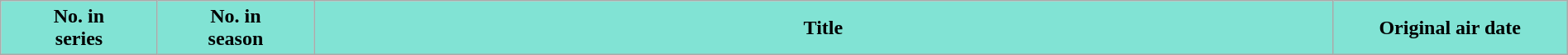<table class="wikitable plainrowheaders" style="width:100%; margin:auto; background:#fff;">
<tr>
<th scope="col" style="background:#81e3d4; color:#000;" width=10%>No. in<br>series</th>
<th scope="col" style="background:#81e3d4; color:#000;" width=10%>No. in<br>season</th>
<th scope="col" style="background:#81e3d4; color:#000;">Title</th>
<th scope="col" style="background:#81e3d4; color:#000;" width=15%>Original air date<br>






</th>
</tr>
</table>
